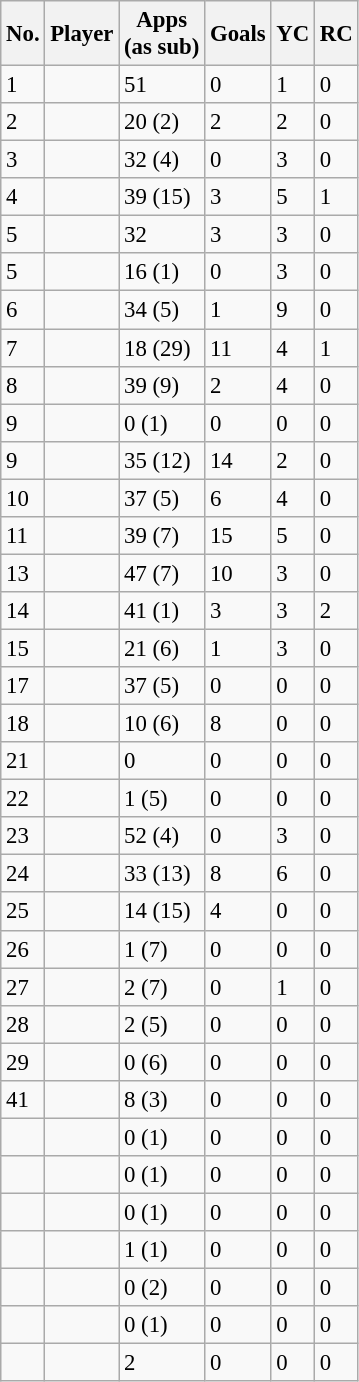<table class="wikitable sortable" style="text-align:center; font-size:95%; text-align:left">
<tr>
<th>No.</th>
<th>Player</th>
<th>Apps<br>(as sub)</th>
<th>Goals<br></th>
<th>YC<br></th>
<th>RC<br></th>
</tr>
<tr>
<td>1</td>
<td align=left> </td>
<td>51</td>
<td>0</td>
<td>1</td>
<td>0</td>
</tr>
<tr>
<td>2</td>
<td align=left> </td>
<td>20 (2)</td>
<td>2</td>
<td>2</td>
<td>0</td>
</tr>
<tr>
<td>3</td>
<td align=left> </td>
<td>32 (4)</td>
<td>0</td>
<td>3</td>
<td>0</td>
</tr>
<tr>
<td>4</td>
<td align=left> </td>
<td>39 (15)</td>
<td>3</td>
<td>5</td>
<td>1</td>
</tr>
<tr>
<td>5</td>
<td align=left> </td>
<td>32</td>
<td>3</td>
<td>3</td>
<td>0</td>
</tr>
<tr>
<td>5</td>
<td align=left> </td>
<td>16 (1)</td>
<td>0</td>
<td>3</td>
<td>0</td>
</tr>
<tr>
<td>6</td>
<td align=left> </td>
<td>34 (5)</td>
<td>1</td>
<td>9</td>
<td>0</td>
</tr>
<tr>
<td>7</td>
<td align=left> </td>
<td>18 (29)</td>
<td>11</td>
<td>4</td>
<td>1</td>
</tr>
<tr>
<td>8</td>
<td align=left> </td>
<td>39 (9)</td>
<td>2</td>
<td>4</td>
<td>0</td>
</tr>
<tr>
<td>9</td>
<td align=left> </td>
<td>0 (1)</td>
<td>0</td>
<td>0</td>
<td>0</td>
</tr>
<tr>
<td>9</td>
<td align=left> </td>
<td>35 (12)</td>
<td>14</td>
<td>2</td>
<td>0</td>
</tr>
<tr>
<td>10</td>
<td align=left> </td>
<td>37 (5)</td>
<td>6</td>
<td>4</td>
<td>0</td>
</tr>
<tr>
<td>11</td>
<td align=left> </td>
<td>39 (7)</td>
<td>15</td>
<td>5</td>
<td>0</td>
</tr>
<tr>
<td>13</td>
<td align=left> </td>
<td>47 (7)</td>
<td>10</td>
<td>3</td>
<td>0</td>
</tr>
<tr>
<td>14</td>
<td align=left> </td>
<td>41 (1)</td>
<td>3</td>
<td>3</td>
<td>2</td>
</tr>
<tr>
<td>15</td>
<td align=left> </td>
<td>21 (6)</td>
<td>1</td>
<td>3</td>
<td>0</td>
</tr>
<tr>
<td>17</td>
<td align=left> </td>
<td>37 (5)</td>
<td>0</td>
<td>0</td>
<td>0</td>
</tr>
<tr>
<td>18</td>
<td align=left> </td>
<td>10 (6)</td>
<td>8</td>
<td>0</td>
<td>0</td>
</tr>
<tr>
<td>21</td>
<td align=left> </td>
<td>0</td>
<td>0</td>
<td>0</td>
<td>0</td>
</tr>
<tr>
<td>22</td>
<td align=left> </td>
<td>1 (5)</td>
<td>0</td>
<td>0</td>
<td>0</td>
</tr>
<tr>
<td>23</td>
<td align=left> </td>
<td>52 (4)</td>
<td>0</td>
<td>3</td>
<td>0</td>
</tr>
<tr>
<td>24</td>
<td align=left> </td>
<td>33 (13)</td>
<td>8</td>
<td>6</td>
<td>0</td>
</tr>
<tr>
<td>25</td>
<td align=left> </td>
<td>14 (15)</td>
<td>4</td>
<td>0</td>
<td>0</td>
</tr>
<tr>
<td>26</td>
<td align=left> </td>
<td>1 (7)</td>
<td>0</td>
<td>0</td>
<td>0</td>
</tr>
<tr>
<td>27</td>
<td align=left> </td>
<td>2 (7)</td>
<td>0</td>
<td>1</td>
<td>0</td>
</tr>
<tr>
<td>28</td>
<td align=left> </td>
<td>2 (5)</td>
<td>0</td>
<td>0</td>
<td>0</td>
</tr>
<tr>
<td>29</td>
<td align=left> </td>
<td>0 (6)</td>
<td>0</td>
<td>0</td>
<td>0</td>
</tr>
<tr>
<td>41</td>
<td align=left> </td>
<td>8 (3)</td>
<td>0</td>
<td>0</td>
<td>0</td>
</tr>
<tr>
<td></td>
<td align=left> </td>
<td>0 (1)</td>
<td>0</td>
<td>0</td>
<td>0</td>
</tr>
<tr>
<td></td>
<td align=left> </td>
<td>0 (1)</td>
<td>0</td>
<td>0</td>
<td>0</td>
</tr>
<tr>
<td></td>
<td align=left> </td>
<td>0 (1)</td>
<td>0</td>
<td>0</td>
<td>0</td>
</tr>
<tr>
<td></td>
<td align=left> </td>
<td>1 (1)</td>
<td>0</td>
<td>0</td>
<td>0</td>
</tr>
<tr>
<td></td>
<td align=left> </td>
<td>0 (2)</td>
<td>0</td>
<td>0</td>
<td>0</td>
</tr>
<tr>
<td></td>
<td align=left> </td>
<td>0 (1)</td>
<td>0</td>
<td>0</td>
<td>0</td>
</tr>
<tr>
<td></td>
<td align=left> </td>
<td>2</td>
<td>0</td>
<td>0</td>
<td>0</td>
</tr>
</table>
